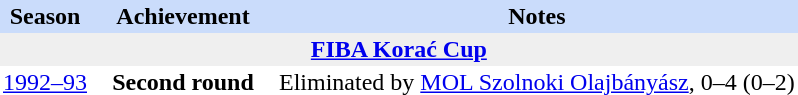<table class="toccolours" border="0" cellpadding="2" cellspacing="0" align="left" style="margin:0.5em;">
<tr bgcolor=#CADCFB>
<th>Season</th>
<th style="width:120px;">Achievement</th>
<th>Notes</th>
</tr>
<tr>
<th colspan="4" bgcolor=#EFEFEF><a href='#'>FIBA Korać Cup</a></th>
</tr>
<tr>
<td align="center"><a href='#'>1992–93</a></td>
<td align="center"><strong>Second round</strong></td>
<td align="left">Eliminated by <a href='#'>MOL Szolnoki Olajbányász</a>, 0–4 (0–2)</td>
</tr>
<tr>
</tr>
</table>
